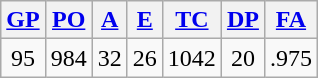<table class="wikitable">
<tr>
<th><a href='#'>GP</a></th>
<th><a href='#'>PO</a></th>
<th><a href='#'>A</a></th>
<th><a href='#'>E</a></th>
<th><a href='#'>TC</a></th>
<th><a href='#'>DP</a></th>
<th><a href='#'>FA</a></th>
</tr>
<tr align=center>
<td>95</td>
<td>984</td>
<td>32</td>
<td>26</td>
<td>1042</td>
<td>20</td>
<td>.975</td>
</tr>
</table>
